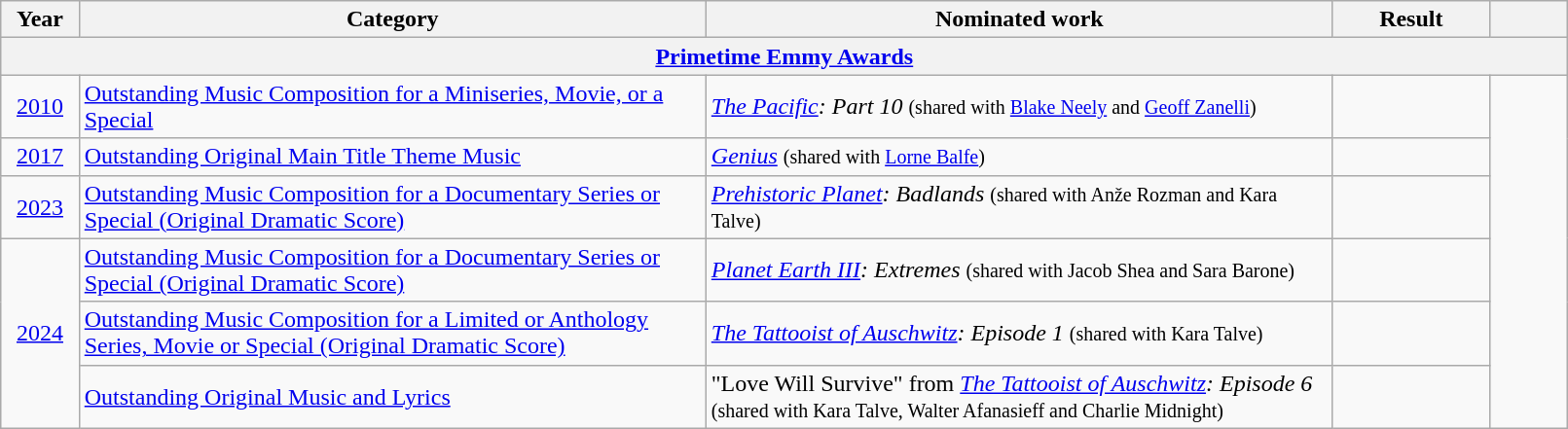<table class="wikitable" style="width:85%;">
<tr>
<th width=5%>Year</th>
<th style="width:40%;">Category</th>
<th style="width:40%;">Nominated work</th>
<th style="width:10%;">Result</th>
<th width=5%></th>
</tr>
<tr>
<th colspan=5><a href='#'>Primetime Emmy Awards</a></th>
</tr>
<tr>
<td align="center"><a href='#'>2010</a></td>
<td><a href='#'>Outstanding Music Composition for a Miniseries, Movie, or a Special</a></td>
<td><em><a href='#'>The Pacific</a>: Part 10</em> <small>(shared with <a href='#'>Blake Neely</a> and <a href='#'>Geoff Zanelli</a>)</small></td>
<td></td>
<td align="center" rowspan="6"></td>
</tr>
<tr>
<td align="center"><a href='#'>2017</a></td>
<td><a href='#'>Outstanding Original Main Title Theme Music</a></td>
<td><em><a href='#'>Genius</a></em> <small>(shared with <a href='#'>Lorne Balfe</a>)</small></td>
<td></td>
</tr>
<tr>
<td align="center"><a href='#'>2023</a></td>
<td><a href='#'>Outstanding Music Composition for a Documentary Series or Special (Original Dramatic Score)</a></td>
<td><em><a href='#'>Prehistoric Planet</a>: Badlands</em> <small>(shared with Anže Rozman and Kara Talve)</small></td>
<td></td>
</tr>
<tr>
<td align="center" rowspan="3"><a href='#'>2024</a></td>
<td><a href='#'>Outstanding Music Composition for a Documentary Series or Special (Original Dramatic Score)</a></td>
<td><em><a href='#'>Planet Earth III</a>: Extremes</em> <small>(shared with Jacob Shea and Sara Barone)</small></td>
<td></td>
</tr>
<tr>
<td><a href='#'>Outstanding Music Composition for a Limited or Anthology Series, Movie or Special (Original Dramatic Score)</a></td>
<td><em><a href='#'>The Tattooist of Auschwitz</a>: Episode 1</em> <small>(shared with Kara Talve)</small></td>
<td></td>
</tr>
<tr>
<td><a href='#'>Outstanding Original Music and Lyrics</a></td>
<td>"Love Will Survive" from <em><a href='#'>The Tattooist of Auschwitz</a>: Episode 6</em> <small>(shared with Kara Talve, Walter Afanasieff and Charlie Midnight)</small></td>
<td></td>
</tr>
</table>
